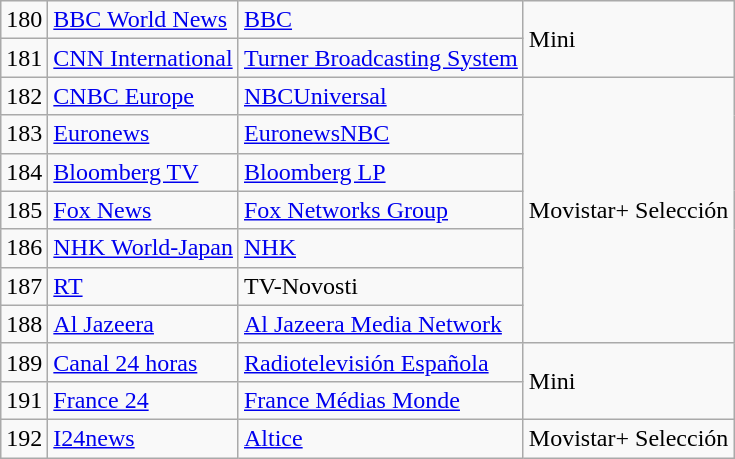<table class="wikitable">
<tr>
<td>180</td>
<td><a href='#'>BBC World News</a></td>
<td><a href='#'>BBC</a></td>
<td rowspan="2">Mini</td>
</tr>
<tr>
<td>181</td>
<td><a href='#'>CNN International</a></td>
<td><a href='#'>Turner Broadcasting System</a></td>
</tr>
<tr>
<td>182</td>
<td><a href='#'>CNBC Europe</a></td>
<td><a href='#'>NBCUniversal</a></td>
<td rowspan="7">Movistar+ Selección</td>
</tr>
<tr>
<td>183</td>
<td><a href='#'>Euronews</a></td>
<td><a href='#'>EuronewsNBC</a></td>
</tr>
<tr>
<td>184</td>
<td><a href='#'>Bloomberg TV</a></td>
<td><a href='#'>Bloomberg LP</a></td>
</tr>
<tr>
<td>185</td>
<td><a href='#'>Fox News</a></td>
<td><a href='#'>Fox Networks Group</a></td>
</tr>
<tr>
<td>186</td>
<td><a href='#'>NHK World-Japan</a></td>
<td><a href='#'>NHK</a></td>
</tr>
<tr>
<td>187</td>
<td><a href='#'>RT</a></td>
<td>TV-Novosti</td>
</tr>
<tr>
<td>188</td>
<td><a href='#'>Al Jazeera</a></td>
<td><a href='#'>Al Jazeera Media Network</a></td>
</tr>
<tr>
<td>189</td>
<td><a href='#'>Canal 24 horas</a></td>
<td><a href='#'>Radiotelevisión Española</a></td>
<td rowspan="2">Mini</td>
</tr>
<tr>
<td>191</td>
<td><a href='#'>France 24</a></td>
<td><a href='#'>France Médias Monde</a></td>
</tr>
<tr>
<td>192</td>
<td><a href='#'>I24news</a></td>
<td><a href='#'>Altice</a></td>
<td>Movistar+ Selección</td>
</tr>
</table>
